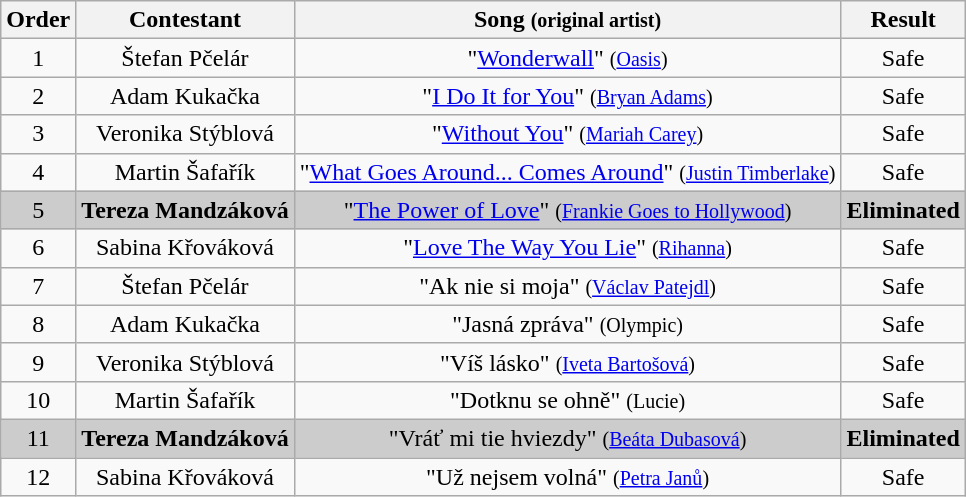<table class="wikitable plainrowheaders" style="text-align:center;">
<tr>
<th scope="col">Order</th>
<th scope="col">Contestant</th>
<th scope="col">Song <small>(original artist)</small></th>
<th scope="col">Result</th>
</tr>
<tr>
<td>1</td>
<td>Štefan Pčelár</td>
<td>"<a href='#'>Wonderwall</a>" <small>(<a href='#'>Oasis</a>)</small></td>
<td>Safe</td>
</tr>
<tr>
<td>2</td>
<td>Adam Kukačka</td>
<td>"<a href='#'>I Do It for You</a>" <small>(<a href='#'>Bryan Adams</a>)</small></td>
<td>Safe</td>
</tr>
<tr>
<td>3</td>
<td>Veronika Stýblová</td>
<td>"<a href='#'>Without You</a>" <small>(<a href='#'>Mariah Carey</a>)</small></td>
<td>Safe</td>
</tr>
<tr>
<td>4</td>
<td>Martin Šafařík</td>
<td>"<a href='#'>What Goes Around... Comes Around</a>" <small>(<a href='#'>Justin Timberlake</a>)</small></td>
<td>Safe</td>
</tr>
<tr style="background:#ccc;">
<td>5</td>
<td><strong>Tereza Mandzáková</strong></td>
<td>"<a href='#'>The Power of Love</a>" <small>(<a href='#'>Frankie Goes to Hollywood</a>)</small></td>
<td><strong>Eliminated</strong></td>
</tr>
<tr>
<td>6</td>
<td>Sabina Křováková</td>
<td>"<a href='#'>Love The Way You Lie</a>" <small>(<a href='#'>Rihanna</a>)</small></td>
<td>Safe</td>
</tr>
<tr>
<td>7</td>
<td>Štefan Pčelár</td>
<td>"Ak nie si moja" <small>(<a href='#'>Václav Patejdl</a>)</small></td>
<td>Safe</td>
</tr>
<tr>
<td>8</td>
<td>Adam Kukačka</td>
<td>"Jasná zpráva" <small>(Olympic)</small></td>
<td>Safe</td>
</tr>
<tr>
<td>9</td>
<td>Veronika Stýblová</td>
<td>"Víš lásko" <small>(<a href='#'>Iveta Bartošová</a>)</small></td>
<td>Safe</td>
</tr>
<tr>
<td>10</td>
<td>Martin Šafařík</td>
<td>"Dotknu se ohně" <small>(Lucie)</small></td>
<td>Safe</td>
</tr>
<tr style="background:#ccc;">
<td>11</td>
<td><strong>Tereza Mandzáková</strong></td>
<td>"Vráť mi tie hviezdy" <small>(<a href='#'>Beáta Dubasová</a>)</small></td>
<td><strong>Eliminated</strong></td>
</tr>
<tr>
<td>12</td>
<td>Sabina Křováková</td>
<td>"Už nejsem volná" <small>(<a href='#'>Petra Janů</a>)</small></td>
<td>Safe</td>
</tr>
</table>
